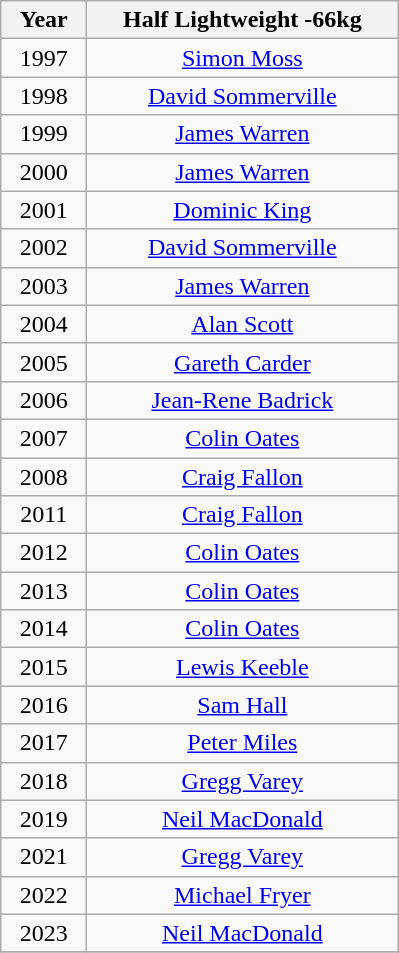<table class="wikitable" style="text-align:center">
<tr>
<th width=50>Year</th>
<th width=200>Half Lightweight -66kg</th>
</tr>
<tr>
<td>1997</td>
<td><a href='#'>Simon Moss</a></td>
</tr>
<tr>
<td>1998</td>
<td><a href='#'>David Sommerville</a></td>
</tr>
<tr>
<td>1999</td>
<td><a href='#'>James Warren</a></td>
</tr>
<tr>
<td>2000</td>
<td><a href='#'>James Warren</a></td>
</tr>
<tr>
<td>2001</td>
<td><a href='#'>Dominic King</a></td>
</tr>
<tr>
<td>2002</td>
<td><a href='#'>David Sommerville</a></td>
</tr>
<tr>
<td>2003</td>
<td><a href='#'>James Warren</a></td>
</tr>
<tr>
<td>2004</td>
<td><a href='#'>Alan Scott</a></td>
</tr>
<tr>
<td>2005</td>
<td><a href='#'>Gareth Carder</a></td>
</tr>
<tr>
<td>2006</td>
<td><a href='#'>Jean-Rene Badrick</a></td>
</tr>
<tr>
<td>2007</td>
<td><a href='#'>Colin Oates</a></td>
</tr>
<tr>
<td>2008</td>
<td><a href='#'>Craig Fallon</a></td>
</tr>
<tr>
<td>2011</td>
<td><a href='#'>Craig Fallon</a></td>
</tr>
<tr>
<td>2012</td>
<td><a href='#'>Colin Oates</a></td>
</tr>
<tr>
<td>2013</td>
<td><a href='#'>Colin Oates</a></td>
</tr>
<tr>
<td>2014</td>
<td><a href='#'>Colin Oates</a></td>
</tr>
<tr>
<td>2015</td>
<td><a href='#'>Lewis Keeble</a></td>
</tr>
<tr>
<td>2016</td>
<td><a href='#'>Sam Hall</a></td>
</tr>
<tr>
<td>2017</td>
<td><a href='#'>Peter Miles</a></td>
</tr>
<tr>
<td>2018</td>
<td><a href='#'>Gregg Varey</a></td>
</tr>
<tr>
<td>2019</td>
<td><a href='#'>Neil MacDonald</a></td>
</tr>
<tr>
<td>2021</td>
<td><a href='#'>Gregg Varey</a></td>
</tr>
<tr>
<td>2022</td>
<td><a href='#'>Michael Fryer</a></td>
</tr>
<tr>
<td>2023</td>
<td><a href='#'>Neil MacDonald</a></td>
</tr>
<tr>
</tr>
</table>
